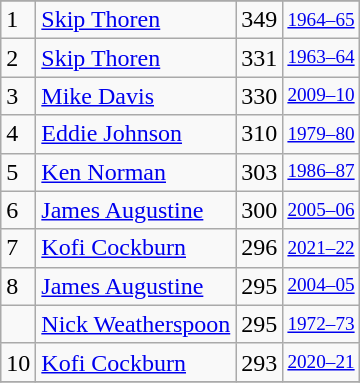<table class="wikitable">
<tr>
</tr>
<tr>
<td>1</td>
<td><a href='#'>Skip Thoren</a></td>
<td>349</td>
<td style="font-size:80%;"><a href='#'>1964–65</a></td>
</tr>
<tr>
<td>2</td>
<td><a href='#'>Skip Thoren</a></td>
<td>331</td>
<td style="font-size:80%;"><a href='#'>1963–64</a></td>
</tr>
<tr>
<td>3</td>
<td><a href='#'>Mike Davis</a></td>
<td>330</td>
<td style="font-size:80%;"><a href='#'>2009–10</a></td>
</tr>
<tr>
<td>4</td>
<td><a href='#'>Eddie Johnson</a></td>
<td>310</td>
<td style="font-size:80%;"><a href='#'>1979–80</a></td>
</tr>
<tr>
<td>5</td>
<td><a href='#'>Ken Norman</a></td>
<td>303</td>
<td style="font-size:80%;"><a href='#'>1986–87</a></td>
</tr>
<tr>
<td>6</td>
<td><a href='#'>James Augustine</a></td>
<td>300</td>
<td style="font-size:80%;"><a href='#'>2005–06</a></td>
</tr>
<tr>
<td>7</td>
<td><a href='#'>Kofi Cockburn</a></td>
<td>296</td>
<td style="font-size:80%;"><a href='#'>2021–22</a></td>
</tr>
<tr>
<td>8</td>
<td><a href='#'>James Augustine</a></td>
<td>295</td>
<td style="font-size:80%;"><a href='#'>2004–05</a></td>
</tr>
<tr>
<td></td>
<td><a href='#'>Nick Weatherspoon</a></td>
<td>295</td>
<td style="font-size:80%;"><a href='#'>1972–73</a></td>
</tr>
<tr>
<td>10</td>
<td><a href='#'>Kofi Cockburn</a></td>
<td>293</td>
<td style="font-size:80%;"><a href='#'>2020–21</a></td>
</tr>
<tr>
</tr>
</table>
